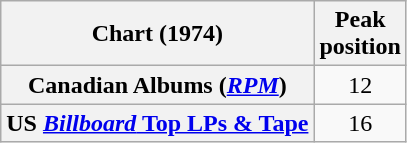<table class="wikitable plainrowheaders" style="text-align:center;">
<tr>
<th scope="col">Chart (1974)</th>
<th scope="col">Peak<br> position</th>
</tr>
<tr>
<th scope="row">Canadian Albums (<em><a href='#'>RPM</a></em>)</th>
<td>12</td>
</tr>
<tr>
<th scope="row">US <a href='#'><em>Billboard</em> Top LPs & Tape</a></th>
<td>16</td>
</tr>
</table>
